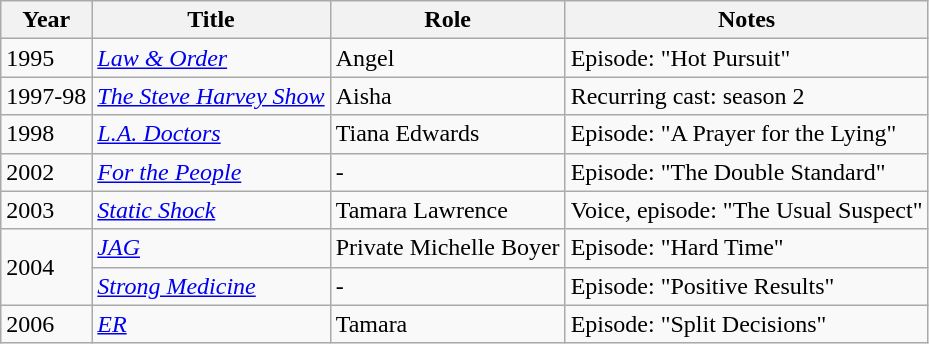<table class="wikitable sortable">
<tr>
<th>Year</th>
<th>Title</th>
<th>Role</th>
<th class="unsortable">Notes</th>
</tr>
<tr>
<td>1995</td>
<td><em><a href='#'>Law & Order</a></em></td>
<td>Angel</td>
<td>Episode: "Hot Pursuit"</td>
</tr>
<tr>
<td>1997-98</td>
<td><em><a href='#'>The Steve Harvey Show</a></em></td>
<td>Aisha</td>
<td>Recurring cast: season 2</td>
</tr>
<tr>
<td>1998</td>
<td><em><a href='#'>L.A. Doctors</a></em></td>
<td>Tiana Edwards</td>
<td>Episode: "A Prayer for the Lying"</td>
</tr>
<tr>
<td>2002</td>
<td><em><a href='#'>For the People</a></em></td>
<td>-</td>
<td>Episode: "The Double Standard"</td>
</tr>
<tr>
<td>2003</td>
<td><em><a href='#'>Static Shock</a></em></td>
<td>Tamara Lawrence</td>
<td>Voice, episode: "The Usual Suspect"</td>
</tr>
<tr>
<td rowspan="2">2004</td>
<td><em><a href='#'>JAG</a></em></td>
<td>Private Michelle Boyer</td>
<td>Episode: "Hard Time"</td>
</tr>
<tr>
<td><em><a href='#'>Strong Medicine</a></em></td>
<td>-</td>
<td>Episode: "Positive Results"</td>
</tr>
<tr>
<td>2006</td>
<td><em><a href='#'>ER</a></em></td>
<td>Tamara</td>
<td>Episode: "Split Decisions"</td>
</tr>
</table>
